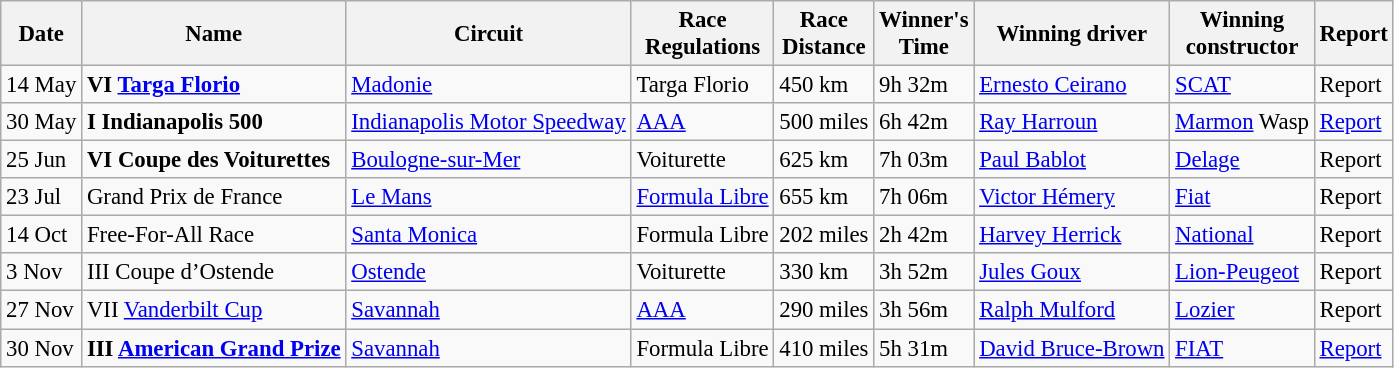<table class="wikitable" style="font-size:95%">
<tr>
<th>Date</th>
<th>Name</th>
<th>Circuit</th>
<th>Race<br>Regulations</th>
<th>Race<br>Distance</th>
<th>Winner's<br>Time</th>
<th>Winning driver</th>
<th>Winning<br>constructor</th>
<th>Report</th>
</tr>
<tr>
<td>14 May</td>
<td> <strong>VI <a href='#'>Targa Florio</a></strong></td>
<td><a href='#'>Madonie</a></td>
<td>Targa Florio</td>
<td>450 km</td>
<td>9h 32m</td>
<td> <a href='#'>Ernesto Ceirano</a></td>
<td><a href='#'>SCAT</a></td>
<td>Report</td>
</tr>
<tr>
<td>30 May</td>
<td> <strong>I Indianapolis 500</strong></td>
<td><a href='#'>Indianapolis Motor Speedway</a></td>
<td><a href='#'>AAA</a></td>
<td>500 miles</td>
<td>6h 42m</td>
<td> <a href='#'>Ray Harroun</a></td>
<td><a href='#'>Marmon</a> Wasp</td>
<td><a href='#'>Report</a></td>
</tr>
<tr>
<td>25 Jun</td>
<td> <strong>VI Coupe des Voiturettes</strong></td>
<td><a href='#'>Boulogne-sur-Mer</a></td>
<td>Voiturette</td>
<td>625 km</td>
<td>7h 03m</td>
<td> <a href='#'>Paul Bablot</a></td>
<td><a href='#'>Delage</a></td>
<td>Report</td>
</tr>
<tr>
<td>23 Jul</td>
<td> Grand Prix de France</td>
<td><a href='#'>Le Mans</a></td>
<td><a href='#'>Formula Libre</a></td>
<td>655 km</td>
<td>7h 06m</td>
<td> <a href='#'>Victor Hémery</a></td>
<td><a href='#'>Fiat</a></td>
<td>Report</td>
</tr>
<tr>
<td>14 Oct</td>
<td> Free-For-All Race</td>
<td><a href='#'>Santa Monica</a></td>
<td>Formula Libre</td>
<td>202 miles</td>
<td>2h 42m</td>
<td> <a href='#'>Harvey Herrick</a></td>
<td><a href='#'>National</a></td>
<td>Report</td>
</tr>
<tr>
<td>3 Nov</td>
<td> III Coupe d’Ostende</td>
<td><a href='#'>Ostende</a></td>
<td>Voiturette</td>
<td>330 km</td>
<td>3h 52m</td>
<td> <a href='#'>Jules Goux</a></td>
<td><a href='#'>Lion-Peugeot</a></td>
<td>Report</td>
</tr>
<tr>
<td>27 Nov</td>
<td> VII <a href='#'>Vanderbilt Cup</a></td>
<td><a href='#'>Savannah</a></td>
<td><a href='#'>AAA</a></td>
<td>290 miles</td>
<td>3h 56m</td>
<td> <a href='#'>Ralph Mulford</a></td>
<td><a href='#'>Lozier</a></td>
<td>Report</td>
</tr>
<tr>
<td>30 Nov</td>
<td> <strong>III <a href='#'>American Grand Prize</a></strong></td>
<td><a href='#'>Savannah</a></td>
<td>Formula Libre</td>
<td>410 miles</td>
<td>5h 31m</td>
<td> <a href='#'>David Bruce-Brown</a></td>
<td><a href='#'>FIAT</a></td>
<td><a href='#'>Report</a></td>
</tr>
</table>
